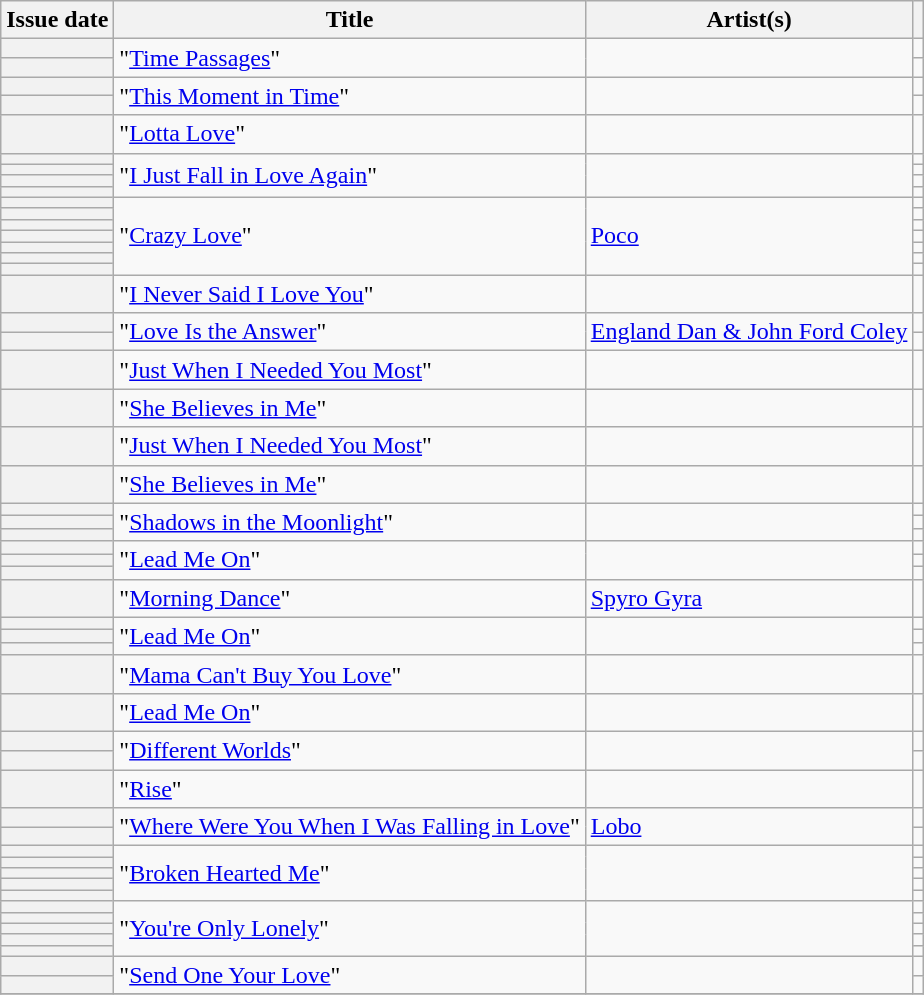<table class="wikitable sortable plainrowheaders">
<tr>
<th scope=col>Issue date</th>
<th scope=col>Title</th>
<th scope=col>Artist(s)</th>
<th scope=col class=unsortable></th>
</tr>
<tr>
<th scope=row></th>
<td rowspan="2">"<a href='#'>Time Passages</a>"</td>
<td rowspan="2"></td>
<td align=center></td>
</tr>
<tr>
<th scope=row></th>
<td align=center></td>
</tr>
<tr>
<th scope=row></th>
<td rowspan="2">"<a href='#'>This Moment in Time</a>"</td>
<td rowspan="2"></td>
<td align=center></td>
</tr>
<tr>
<th scope=row></th>
<td align=center></td>
</tr>
<tr>
<th scope=row></th>
<td>"<a href='#'>Lotta Love</a>"</td>
<td></td>
<td align=center></td>
</tr>
<tr>
<th scope=row></th>
<td rowspan="4">"<a href='#'>I Just Fall in Love Again</a>"</td>
<td rowspan="4"></td>
<td align=center></td>
</tr>
<tr>
<th scope=row></th>
<td align=center></td>
</tr>
<tr>
<th scope=row></th>
<td align=center></td>
</tr>
<tr>
<th scope=row></th>
<td align=center></td>
</tr>
<tr>
<th scope=row></th>
<td rowspan="7">"<a href='#'>Crazy Love</a>"</td>
<td rowspan="7"><a href='#'>Poco</a></td>
<td align=center></td>
</tr>
<tr>
<th scope=row></th>
<td align=center></td>
</tr>
<tr>
<th scope=row></th>
<td align=center></td>
</tr>
<tr>
<th scope=row></th>
<td align=center></td>
</tr>
<tr>
<th scope=row></th>
<td align=center></td>
</tr>
<tr>
<th scope=row></th>
<td align=center></td>
</tr>
<tr>
<th scope=row></th>
<td align=center></td>
</tr>
<tr>
<th scope=row></th>
<td>"<a href='#'>I Never Said I Love You</a>"</td>
<td></td>
<td align=center></td>
</tr>
<tr>
<th scope=row></th>
<td rowspan="2">"<a href='#'>Love Is the Answer</a>"</td>
<td rowspan="2"><a href='#'>England Dan & John Ford Coley</a></td>
<td align=center></td>
</tr>
<tr>
<th scope=row></th>
<td align=center></td>
</tr>
<tr>
<th scope=row></th>
<td>"<a href='#'>Just When I Needed You Most</a>"</td>
<td></td>
<td align=center></td>
</tr>
<tr>
<th scope=row></th>
<td>"<a href='#'>She Believes in Me</a>"</td>
<td></td>
<td align=center></td>
</tr>
<tr>
<th scope=row></th>
<td>"<a href='#'>Just When I Needed You Most</a>"</td>
<td></td>
<td align=center></td>
</tr>
<tr>
<th scope=row></th>
<td>"<a href='#'>She Believes in Me</a>"</td>
<td></td>
<td align=center></td>
</tr>
<tr>
<th scope=row></th>
<td rowspan="3">"<a href='#'>Shadows in the Moonlight</a>"</td>
<td rowspan="3"></td>
<td align=center></td>
</tr>
<tr>
<th scope=row></th>
<td align=center></td>
</tr>
<tr>
<th scope=row></th>
<td align=center></td>
</tr>
<tr>
<th scope=row></th>
<td rowspan="3">"<a href='#'>Lead Me On</a>"</td>
<td rowspan="3"></td>
<td align=center></td>
</tr>
<tr>
<th scope=row></th>
<td align=center></td>
</tr>
<tr>
<th scope=row></th>
<td align=center></td>
</tr>
<tr>
<th scope=row></th>
<td>"<a href='#'>Morning Dance</a>"</td>
<td><a href='#'>Spyro Gyra</a></td>
<td align=center></td>
</tr>
<tr>
<th scope=row></th>
<td rowspan="3">"<a href='#'>Lead Me On</a>"</td>
<td rowspan="3"></td>
<td align=center></td>
</tr>
<tr>
<th scope=row></th>
<td align=center></td>
</tr>
<tr>
<th scope=row></th>
<td align=center></td>
</tr>
<tr>
<th scope=row></th>
<td>"<a href='#'>Mama Can't Buy You Love</a>"</td>
<td></td>
<td align=center></td>
</tr>
<tr>
<th scope=row></th>
<td>"<a href='#'>Lead Me On</a>"</td>
<td></td>
<td align=center></td>
</tr>
<tr>
<th scope=row></th>
<td rowspan="2">"<a href='#'>Different Worlds</a>"</td>
<td rowspan="2"></td>
<td align=center></td>
</tr>
<tr>
<th scope=row></th>
<td align=center></td>
</tr>
<tr>
<th scope=row></th>
<td>"<a href='#'>Rise</a>"</td>
<td></td>
<td align=center></td>
</tr>
<tr>
<th scope=row></th>
<td rowspan="2">"<a href='#'>Where Were You When I Was Falling in Love</a>"</td>
<td rowspan="2"><a href='#'>Lobo</a></td>
<td align=center></td>
</tr>
<tr>
<th scope=row></th>
<td align=center></td>
</tr>
<tr>
<th scope=row></th>
<td rowspan="5">"<a href='#'>Broken Hearted Me</a>"</td>
<td rowspan="5"></td>
<td align=center></td>
</tr>
<tr>
<th scope=row></th>
<td align=center></td>
</tr>
<tr>
<th scope=row></th>
<td align=center></td>
</tr>
<tr>
<th scope=row></th>
<td align=center></td>
</tr>
<tr>
<th scope=row></th>
<td align=center></td>
</tr>
<tr>
<th scope=row></th>
<td rowspan="5">"<a href='#'>You're Only Lonely</a>"</td>
<td rowspan="5"></td>
<td align=center></td>
</tr>
<tr>
<th scope=row></th>
<td align=center></td>
</tr>
<tr>
<th scope=row></th>
<td align=center></td>
</tr>
<tr>
<th scope=row></th>
<td align=center></td>
</tr>
<tr>
<th scope=row></th>
<td align=center></td>
</tr>
<tr>
<th scope=row></th>
<td rowspan="2">"<a href='#'>Send One Your Love</a>"</td>
<td rowspan="2"></td>
<td align=center></td>
</tr>
<tr>
<th scope=row></th>
<td align=center></td>
</tr>
<tr>
</tr>
</table>
